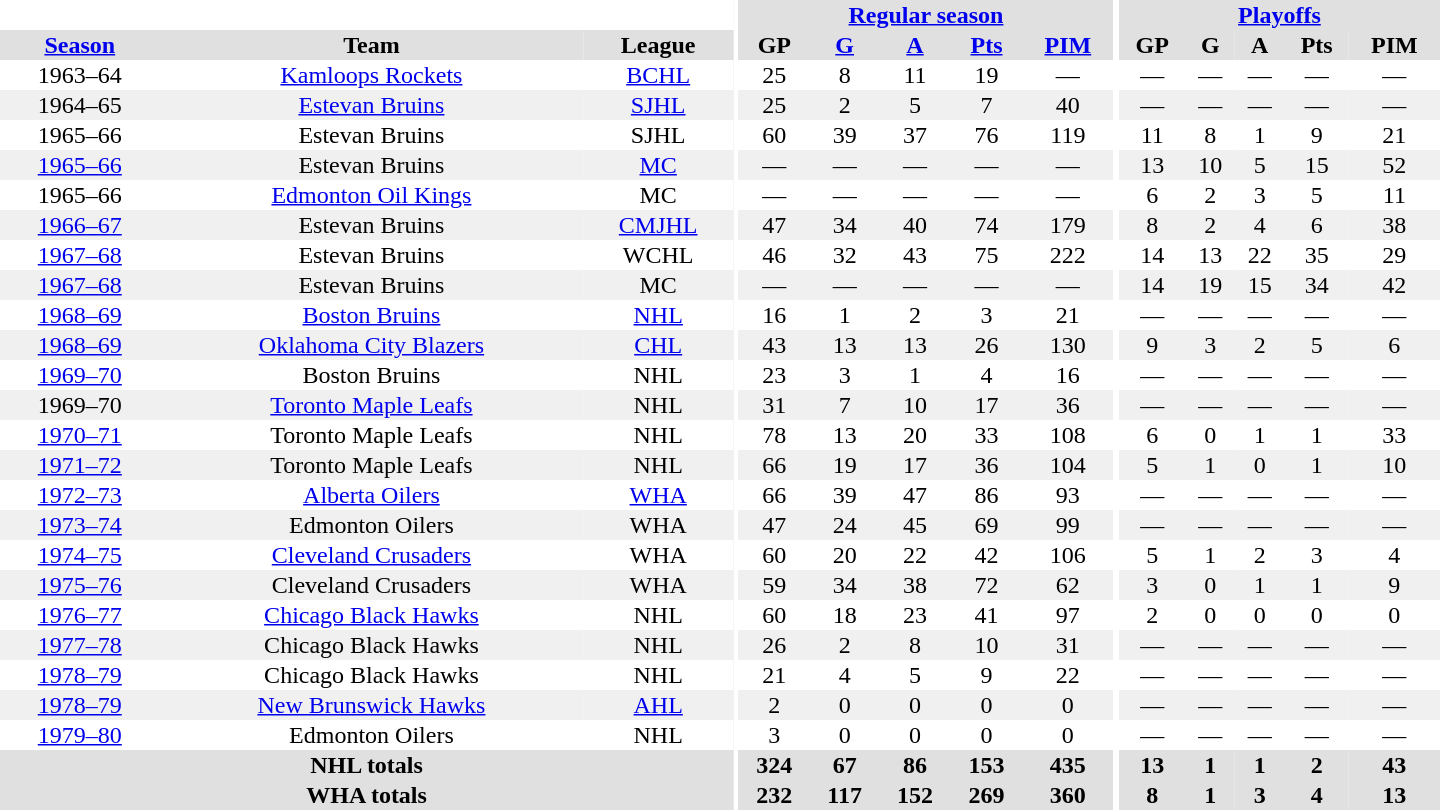<table border="0" cellpadding="1" cellspacing="0" style="text-align:center; width:60em">
<tr bgcolor="#e0e0e0">
<th colspan="3"  bgcolor="#ffffff"></th>
<th rowspan="99" bgcolor="#ffffff"></th>
<th colspan="5"><a href='#'>Regular season</a></th>
<th rowspan="99" bgcolor="#ffffff"></th>
<th colspan="5"><a href='#'>Playoffs</a></th>
</tr>
<tr bgcolor="#e0e0e0">
<th><a href='#'>Season</a></th>
<th>Team</th>
<th>League</th>
<th>GP</th>
<th><a href='#'>G</a></th>
<th><a href='#'>A</a></th>
<th><a href='#'>Pts</a></th>
<th><a href='#'>PIM</a></th>
<th>GP</th>
<th>G</th>
<th>A</th>
<th>Pts</th>
<th>PIM</th>
</tr>
<tr>
<td>1963–64</td>
<td><a href='#'>Kamloops Rockets</a></td>
<td><a href='#'>BCHL</a></td>
<td>25</td>
<td>8</td>
<td>11</td>
<td>19</td>
<td>—</td>
<td>—</td>
<td>—</td>
<td>—</td>
<td>—</td>
<td>—</td>
</tr>
<tr bgcolor="#f0f0f0">
<td>1964–65</td>
<td><a href='#'>Estevan Bruins</a></td>
<td><a href='#'>SJHL</a></td>
<td>25</td>
<td>2</td>
<td>5</td>
<td>7</td>
<td>40</td>
<td>—</td>
<td>—</td>
<td>—</td>
<td>—</td>
<td>—</td>
</tr>
<tr>
<td>1965–66</td>
<td>Estevan Bruins</td>
<td>SJHL</td>
<td>60</td>
<td>39</td>
<td>37</td>
<td>76</td>
<td>119</td>
<td>11</td>
<td>8</td>
<td>1</td>
<td>9</td>
<td>21</td>
</tr>
<tr bgcolor="#f0f0f0">
<td><a href='#'>1965–66</a></td>
<td>Estevan Bruins</td>
<td><a href='#'>MC</a></td>
<td>—</td>
<td>—</td>
<td>—</td>
<td>—</td>
<td>—</td>
<td>13</td>
<td>10</td>
<td>5</td>
<td>15</td>
<td>52</td>
</tr>
<tr>
<td>1965–66</td>
<td><a href='#'>Edmonton Oil Kings</a></td>
<td>MC</td>
<td>—</td>
<td>—</td>
<td>—</td>
<td>—</td>
<td>—</td>
<td>6</td>
<td>2</td>
<td>3</td>
<td>5</td>
<td>11</td>
</tr>
<tr bgcolor="#f0f0f0">
<td><a href='#'>1966–67</a></td>
<td>Estevan Bruins</td>
<td><a href='#'>CMJHL</a></td>
<td>47</td>
<td>34</td>
<td>40</td>
<td>74</td>
<td>179</td>
<td>8</td>
<td>2</td>
<td>4</td>
<td>6</td>
<td>38</td>
</tr>
<tr>
<td><a href='#'>1967–68</a></td>
<td>Estevan Bruins</td>
<td>WCHL</td>
<td>46</td>
<td>32</td>
<td>43</td>
<td>75</td>
<td>222</td>
<td>14</td>
<td>13</td>
<td>22</td>
<td>35</td>
<td>29</td>
</tr>
<tr bgcolor="#f0f0f0">
<td><a href='#'>1967–68</a></td>
<td>Estevan Bruins</td>
<td>MC</td>
<td>—</td>
<td>—</td>
<td>—</td>
<td>—</td>
<td>—</td>
<td>14</td>
<td>19</td>
<td>15</td>
<td>34</td>
<td>42</td>
</tr>
<tr>
<td><a href='#'>1968–69</a></td>
<td><a href='#'>Boston Bruins</a></td>
<td><a href='#'>NHL</a></td>
<td>16</td>
<td>1</td>
<td>2</td>
<td>3</td>
<td>21</td>
<td>—</td>
<td>—</td>
<td>—</td>
<td>—</td>
<td>—</td>
</tr>
<tr bgcolor="#f0f0f0">
<td><a href='#'>1968–69</a></td>
<td><a href='#'>Oklahoma City Blazers</a></td>
<td><a href='#'>CHL</a></td>
<td>43</td>
<td>13</td>
<td>13</td>
<td>26</td>
<td>130</td>
<td>9</td>
<td>3</td>
<td>2</td>
<td>5</td>
<td>6</td>
</tr>
<tr>
<td><a href='#'>1969–70</a></td>
<td>Boston Bruins</td>
<td>NHL</td>
<td>23</td>
<td>3</td>
<td>1</td>
<td>4</td>
<td>16</td>
<td>—</td>
<td>—</td>
<td>—</td>
<td>—</td>
<td>—</td>
</tr>
<tr bgcolor="#f0f0f0">
<td>1969–70</td>
<td><a href='#'>Toronto Maple Leafs</a></td>
<td>NHL</td>
<td>31</td>
<td>7</td>
<td>10</td>
<td>17</td>
<td>36</td>
<td>—</td>
<td>—</td>
<td>—</td>
<td>—</td>
<td>—</td>
</tr>
<tr>
<td><a href='#'>1970–71</a></td>
<td>Toronto Maple Leafs</td>
<td>NHL</td>
<td>78</td>
<td>13</td>
<td>20</td>
<td>33</td>
<td>108</td>
<td>6</td>
<td>0</td>
<td>1</td>
<td>1</td>
<td>33</td>
</tr>
<tr bgcolor="#f0f0f0">
<td><a href='#'>1971–72</a></td>
<td>Toronto Maple Leafs</td>
<td>NHL</td>
<td>66</td>
<td>19</td>
<td>17</td>
<td>36</td>
<td>104</td>
<td>5</td>
<td>1</td>
<td>0</td>
<td>1</td>
<td>10</td>
</tr>
<tr>
<td><a href='#'>1972–73</a></td>
<td><a href='#'>Alberta Oilers</a></td>
<td><a href='#'>WHA</a></td>
<td>66</td>
<td>39</td>
<td>47</td>
<td>86</td>
<td>93</td>
<td>—</td>
<td>—</td>
<td>—</td>
<td>—</td>
<td>—</td>
</tr>
<tr bgcolor="#f0f0f0">
<td><a href='#'>1973–74</a></td>
<td>Edmonton Oilers</td>
<td>WHA</td>
<td>47</td>
<td>24</td>
<td>45</td>
<td>69</td>
<td>99</td>
<td>—</td>
<td>—</td>
<td>—</td>
<td>—</td>
<td>—</td>
</tr>
<tr>
<td><a href='#'>1974–75</a></td>
<td><a href='#'>Cleveland Crusaders</a></td>
<td>WHA</td>
<td>60</td>
<td>20</td>
<td>22</td>
<td>42</td>
<td>106</td>
<td>5</td>
<td>1</td>
<td>2</td>
<td>3</td>
<td>4</td>
</tr>
<tr bgcolor="#f0f0f0">
<td><a href='#'>1975–76</a></td>
<td>Cleveland Crusaders</td>
<td>WHA</td>
<td>59</td>
<td>34</td>
<td>38</td>
<td>72</td>
<td>62</td>
<td>3</td>
<td>0</td>
<td>1</td>
<td>1</td>
<td>9</td>
</tr>
<tr>
<td><a href='#'>1976–77</a></td>
<td><a href='#'>Chicago Black Hawks</a></td>
<td>NHL</td>
<td>60</td>
<td>18</td>
<td>23</td>
<td>41</td>
<td>97</td>
<td>2</td>
<td>0</td>
<td>0</td>
<td>0</td>
<td>0</td>
</tr>
<tr bgcolor="#f0f0f0">
<td><a href='#'>1977–78</a></td>
<td>Chicago Black Hawks</td>
<td>NHL</td>
<td>26</td>
<td>2</td>
<td>8</td>
<td>10</td>
<td>31</td>
<td>—</td>
<td>—</td>
<td>—</td>
<td>—</td>
<td>—</td>
</tr>
<tr>
<td><a href='#'>1978–79</a></td>
<td>Chicago Black Hawks</td>
<td>NHL</td>
<td>21</td>
<td>4</td>
<td>5</td>
<td>9</td>
<td>22</td>
<td>—</td>
<td>—</td>
<td>—</td>
<td>—</td>
<td>—</td>
</tr>
<tr bgcolor="#f0f0f0">
<td><a href='#'>1978–79</a></td>
<td><a href='#'>New Brunswick Hawks</a></td>
<td><a href='#'>AHL</a></td>
<td>2</td>
<td>0</td>
<td>0</td>
<td>0</td>
<td>0</td>
<td>—</td>
<td>—</td>
<td>—</td>
<td>—</td>
<td>—</td>
</tr>
<tr>
<td><a href='#'>1979–80</a></td>
<td>Edmonton Oilers</td>
<td>NHL</td>
<td>3</td>
<td>0</td>
<td>0</td>
<td>0</td>
<td>0</td>
<td>—</td>
<td>—</td>
<td>—</td>
<td>—</td>
<td>—</td>
</tr>
<tr bgcolor="#e0e0e0">
<th colspan="3">NHL totals</th>
<th>324</th>
<th>67</th>
<th>86</th>
<th>153</th>
<th>435</th>
<th>13</th>
<th>1</th>
<th>1</th>
<th>2</th>
<th>43</th>
</tr>
<tr bgcolor="#e0e0e0">
<th colspan="3">WHA totals</th>
<th>232</th>
<th>117</th>
<th>152</th>
<th>269</th>
<th>360</th>
<th>8</th>
<th>1</th>
<th>3</th>
<th>4</th>
<th>13</th>
</tr>
</table>
